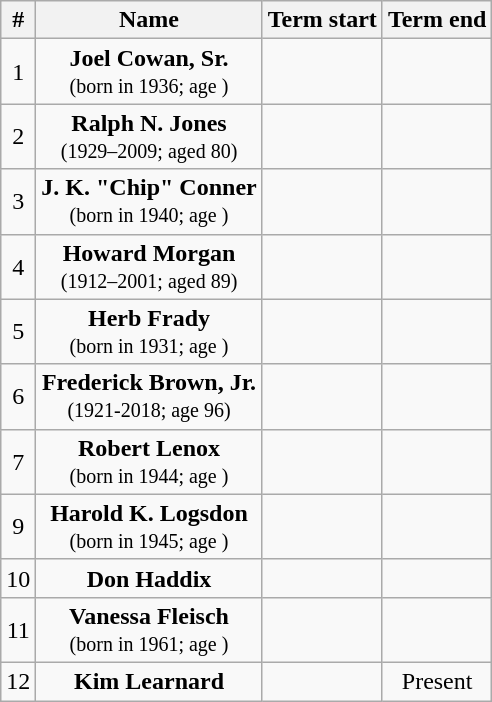<table class="wikitable sortable">
<tr>
<th align=center>#</th>
<th>Name</th>
<th>Term start</th>
<th>Term end</th>
</tr>
<tr>
<td align=center>1</td>
<td align=center><strong>Joel Cowan, Sr.</strong><br><small>(born in 1936; age )</small></td>
<td align=center></td>
<td align=center></td>
</tr>
<tr>
<td align=center>2</td>
<td align=center><strong>Ralph N. Jones</strong><br><small>(1929–2009; aged 80)</small></td>
<td align=center></td>
<td align=center></td>
</tr>
<tr>
<td align=center>3</td>
<td align=center><strong>J. K. "Chip" Conner</strong><br><small>(born in 1940; age )</small></td>
<td align=center></td>
<td align=center></td>
</tr>
<tr>
<td align=center>4</td>
<td align=center><strong>Howard Morgan</strong><br><small>(1912–2001; aged 89)</small></td>
<td align=center></td>
<td align=center></td>
</tr>
<tr>
<td align=center>5</td>
<td align=center><strong>Herb Frady</strong><br><small>(born in 1931; age )</small></td>
<td align=center></td>
<td align=center></td>
</tr>
<tr>
<td align=center>6</td>
<td align=center><strong>Frederick Brown, Jr.</strong><br><small>(1921-2018; age 96)</small></td>
<td align=center></td>
<td align=center></td>
</tr>
<tr>
<td align=center>7</td>
<td align=center><strong>Robert Lenox</strong><br><small>(born in 1944; age )</small></td>
<td align=center></td>
<td align=center></td>
</tr>
<tr>
<td align=center>9</td>
<td align=center><strong>Harold K. Logsdon</strong><br><small>(born in 1945; age )</small></td>
<td align=center></td>
<td align=center></td>
</tr>
<tr>
<td align=center>10</td>
<td align=center><strong>Don Haddix</strong></td>
<td align=center></td>
<td align=center></td>
</tr>
<tr>
<td align=center>11</td>
<td align=center><strong>Vanessa Fleisch</strong><br><small>(born in 1961; age )</small></td>
<td align=center></td>
<td align=center></td>
</tr>
<tr>
<td align=center>12</td>
<td align=center><strong>Kim Learnard</strong></td>
<td align=center></td>
<td align=center>Present</td>
</tr>
</table>
